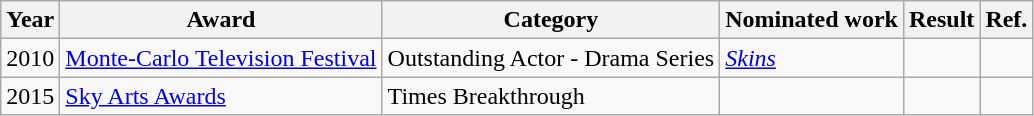<table class="wikitable">
<tr>
<th>Year</th>
<th>Award</th>
<th>Category</th>
<th>Nominated work</th>
<th>Result</th>
<th>Ref.</th>
</tr>
<tr>
<td>2010</td>
<td><a href='#'>Monte-Carlo Television Festival</a></td>
<td>Outstanding Actor - Drama Series</td>
<td><em><a href='#'>Skins</a></em></td>
<td></td>
<td></td>
</tr>
<tr>
<td>2015</td>
<td><a href='#'>Sky Arts Awards</a></td>
<td>Times Breakthrough</td>
<td></td>
<td></td>
<td></td>
</tr>
</table>
